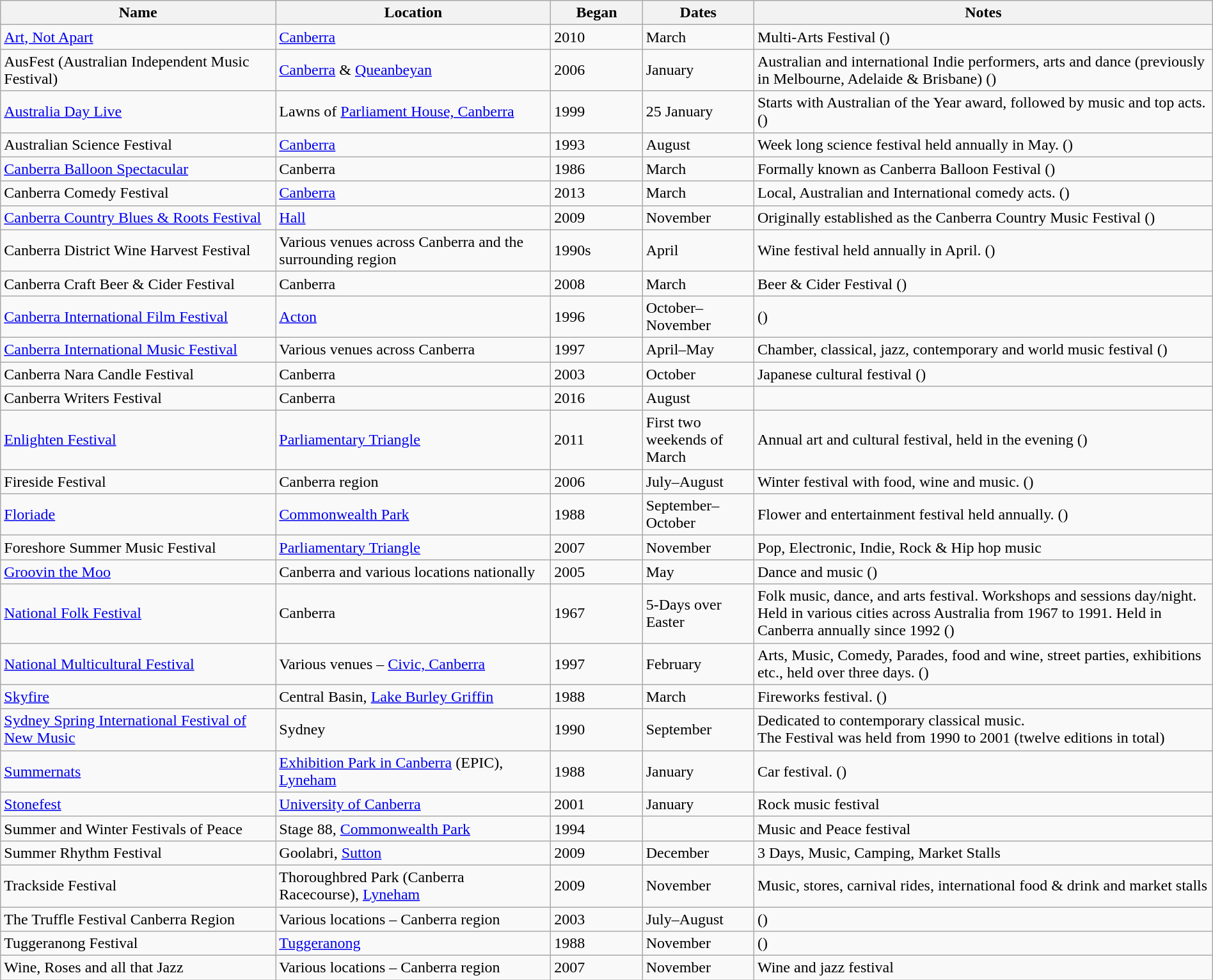<table class="wikitable sortable" style="width:100%;">
<tr>
<th style="width:15%;">Name</th>
<th style="width:15%;">Location</th>
<th style="width:5%;">Began</th>
<th style="width:5%;">Dates</th>
<th style="width:25%;">Notes</th>
</tr>
<tr>
<td><a href='#'>Art, Not Apart</a></td>
<td><a href='#'>Canberra</a></td>
<td>2010</td>
<td>March</td>
<td>Multi-Arts Festival ()</td>
</tr>
<tr style="text-align:left;">
<td>AusFest (Australian Independent Music Festival)</td>
<td><a href='#'>Canberra</a> & <a href='#'>Queanbeyan</a></td>
<td>2006</td>
<td>January</td>
<td>Australian and international Indie performers, arts and dance (previously in Melbourne, Adelaide & Brisbane) ()</td>
</tr>
<tr style="text-align:left;">
<td><a href='#'>Australia Day Live</a></td>
<td>Lawns of <a href='#'>Parliament House, Canberra</a></td>
<td>1999</td>
<td>25 January</td>
<td>Starts with Australian of the Year award, followed by music and top acts. ()</td>
</tr>
<tr style="text-align:left;">
<td>Australian Science Festival</td>
<td><a href='#'>Canberra</a></td>
<td>1993</td>
<td>August</td>
<td>Week long science festival held annually in May. ()</td>
</tr>
<tr style="text-align:left;">
<td><a href='#'>Canberra Balloon Spectacular</a></td>
<td>Canberra</td>
<td>1986</td>
<td>March</td>
<td>Formally known as Canberra Balloon Festival ()</td>
</tr>
<tr style="text-align:left;">
<td>Canberra Comedy Festival</td>
<td><a href='#'>Canberra</a></td>
<td>2013</td>
<td>March</td>
<td>Local, Australian and International comedy acts. ()</td>
</tr>
<tr style="text-align:left;">
<td><a href='#'>Canberra Country Blues & Roots Festival</a></td>
<td><a href='#'>Hall</a></td>
<td>2009</td>
<td>November</td>
<td>Originally established as the Canberra Country Music Festival  ()</td>
</tr>
<tr style="text-align:left;">
<td>Canberra District Wine Harvest Festival</td>
<td>Various venues across Canberra and the surrounding region</td>
<td>1990s</td>
<td>April</td>
<td>Wine festival held annually in April. ()</td>
</tr>
<tr style="text-align:left;">
<td>Canberra Craft Beer & Cider Festival</td>
<td>Canberra</td>
<td>2008</td>
<td>March</td>
<td>Beer & Cider Festival ()</td>
</tr>
<tr style="text-align:left;">
<td><a href='#'>Canberra International Film Festival</a></td>
<td><a href='#'>Acton</a></td>
<td>1996</td>
<td>October–November</td>
<td>()</td>
</tr>
<tr style="text-align:left;">
<td><a href='#'>Canberra International Music Festival</a></td>
<td>Various venues across Canberra</td>
<td>1997</td>
<td>April–May</td>
<td>Chamber, classical, jazz, contemporary and world music festival ()</td>
</tr>
<tr style="text-align:left;">
<td>Canberra Nara Candle Festival</td>
<td>Canberra</td>
<td>2003</td>
<td>October</td>
<td>Japanese cultural festival ()</td>
</tr>
<tr>
<td>Canberra Writers Festival</td>
<td>Canberra</td>
<td>2016</td>
<td>August</td>
<td></td>
</tr>
<tr style="text-align:left;">
<td><a href='#'>Enlighten Festival</a></td>
<td><a href='#'>Parliamentary Triangle</a></td>
<td>2011</td>
<td>First two weekends of March</td>
<td>Annual art and cultural festival, held in the evening ()</td>
</tr>
<tr style="text-align:left;">
<td>Fireside Festival</td>
<td>Canberra region</td>
<td>2006</td>
<td>July–August</td>
<td>Winter festival with food, wine and music. ()</td>
</tr>
<tr style="text-align:left;">
<td><a href='#'>Floriade</a></td>
<td><a href='#'>Commonwealth Park</a></td>
<td>1988</td>
<td>September–October</td>
<td>Flower and entertainment festival held annually. ()</td>
</tr>
<tr style="text-align:left;">
<td>Foreshore Summer Music Festival</td>
<td><a href='#'>Parliamentary Triangle</a></td>
<td>2007</td>
<td>November</td>
<td>Pop, Electronic, Indie, Rock & Hip hop music</td>
</tr>
<tr style="text-align:left;">
<td><a href='#'>Groovin the Moo</a></td>
<td>Canberra and various locations nationally</td>
<td>2005</td>
<td>May</td>
<td>Dance and music ()</td>
</tr>
<tr style="text-align:left;">
<td><a href='#'>National Folk Festival</a></td>
<td>Canberra</td>
<td>1967</td>
<td>5-Days over Easter</td>
<td>Folk music, dance, and arts festival. Workshops and sessions day/night. Held in various cities across Australia from 1967 to 1991. Held in Canberra annually since 1992 ()</td>
</tr>
<tr style="text-align:left;">
<td><a href='#'>National Multicultural Festival</a></td>
<td>Various venues – <a href='#'>Civic, Canberra</a></td>
<td>1997</td>
<td>February</td>
<td>Arts, Music, Comedy, Parades, food and wine, street parties, exhibitions etc., held over three days. ()</td>
</tr>
<tr style="text-align:left;">
<td><a href='#'>Skyfire</a></td>
<td>Central Basin, <a href='#'>Lake Burley Griffin</a></td>
<td>1988</td>
<td>March</td>
<td>Fireworks festival. ()</td>
</tr>
<tr style="text-align:left;">
<td><a href='#'>Sydney Spring International Festival of New Music</a></td>
<td>Sydney</td>
<td>1990</td>
<td>September</td>
<td>Dedicated to contemporary classical music.<br>The Festival was held from 1990 to 2001 (twelve editions in total)</td>
</tr>
<tr style="text-align:left;">
<td><a href='#'>Summernats</a></td>
<td><a href='#'>Exhibition Park in Canberra</a> (EPIC), <a href='#'>Lyneham</a></td>
<td>1988</td>
<td>January</td>
<td>Car festival. ()</td>
</tr>
<tr style="text-align:left;">
<td><a href='#'>Stonefest</a></td>
<td><a href='#'>University of Canberra</a></td>
<td>2001</td>
<td>January</td>
<td>Rock music festival</td>
</tr>
<tr style="text-align:left;">
<td>Summer and Winter Festivals of Peace</td>
<td>Stage 88, <a href='#'>Commonwealth Park</a></td>
<td>1994</td>
<td></td>
<td>Music and Peace festival</td>
</tr>
<tr style="text-align:left;">
<td>Summer Rhythm Festival</td>
<td>Goolabri, <a href='#'>Sutton</a></td>
<td>2009</td>
<td>December</td>
<td>3 Days, Music, Camping, Market Stalls</td>
</tr>
<tr style="text-align:left;">
<td>Trackside Festival</td>
<td>Thoroughbred Park (Canberra Racecourse), <a href='#'>Lyneham</a></td>
<td>2009</td>
<td>November</td>
<td>Music, stores, carnival rides, international food & drink and market stalls</td>
</tr>
<tr style="text-align:left;">
<td>The Truffle Festival Canberra Region</td>
<td>Various locations – Canberra region</td>
<td>2003</td>
<td>July–August</td>
<td>()</td>
</tr>
<tr style="text-align:left;">
<td>Tuggeranong Festival</td>
<td><a href='#'>Tuggeranong</a></td>
<td>1988</td>
<td>November</td>
<td>()</td>
</tr>
<tr style="text-align:left;">
<td>Wine, Roses and all that Jazz</td>
<td>Various locations – Canberra region</td>
<td>2007</td>
<td>November</td>
<td>Wine and jazz festival</td>
</tr>
</table>
